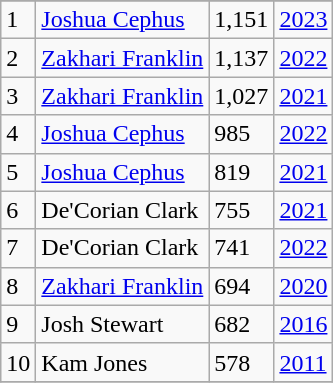<table class="wikitable">
<tr>
</tr>
<tr>
<td>1</td>
<td><a href='#'>Joshua Cephus</a></td>
<td>1,151</td>
<td><a href='#'>2023</a></td>
</tr>
<tr>
<td>2</td>
<td><a href='#'>Zakhari Franklin</a></td>
<td>1,137</td>
<td><a href='#'>2022</a></td>
</tr>
<tr>
<td>3</td>
<td><a href='#'>Zakhari Franklin</a></td>
<td>1,027</td>
<td><a href='#'>2021</a></td>
</tr>
<tr>
<td>4</td>
<td><a href='#'>Joshua Cephus</a></td>
<td>985</td>
<td><a href='#'>2022</a></td>
</tr>
<tr>
<td>5</td>
<td><a href='#'>Joshua Cephus</a></td>
<td>819</td>
<td><a href='#'>2021</a></td>
</tr>
<tr>
<td>6</td>
<td>De'Corian Clark</td>
<td>755</td>
<td><a href='#'>2021</a></td>
</tr>
<tr>
<td>7</td>
<td>De'Corian Clark</td>
<td>741</td>
<td><a href='#'>2022</a></td>
</tr>
<tr>
<td>8</td>
<td><a href='#'>Zakhari Franklin</a></td>
<td>694</td>
<td><a href='#'>2020</a></td>
</tr>
<tr>
<td>9</td>
<td>Josh Stewart</td>
<td>682</td>
<td><a href='#'>2016</a></td>
</tr>
<tr>
<td>10</td>
<td>Kam Jones</td>
<td>578</td>
<td><a href='#'>2011</a></td>
</tr>
<tr>
</tr>
</table>
